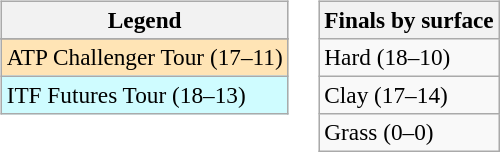<table>
<tr valign=top>
<td><br><table class=wikitable style=font-size:97%>
<tr>
<th>Legend</th>
</tr>
<tr bgcolor=e5d1cb>
</tr>
<tr bgcolor=moccasin>
<td>ATP Challenger Tour (17–11)</td>
</tr>
<tr bgcolor=cffcff>
<td>ITF Futures Tour (18–13)</td>
</tr>
</table>
</td>
<td><br><table class=wikitable style=font-size:97%>
<tr>
<th>Finals by surface</th>
</tr>
<tr>
<td>Hard (18–10)</td>
</tr>
<tr>
<td>Clay (17–14)</td>
</tr>
<tr>
<td>Grass (0–0)</td>
</tr>
</table>
</td>
</tr>
</table>
